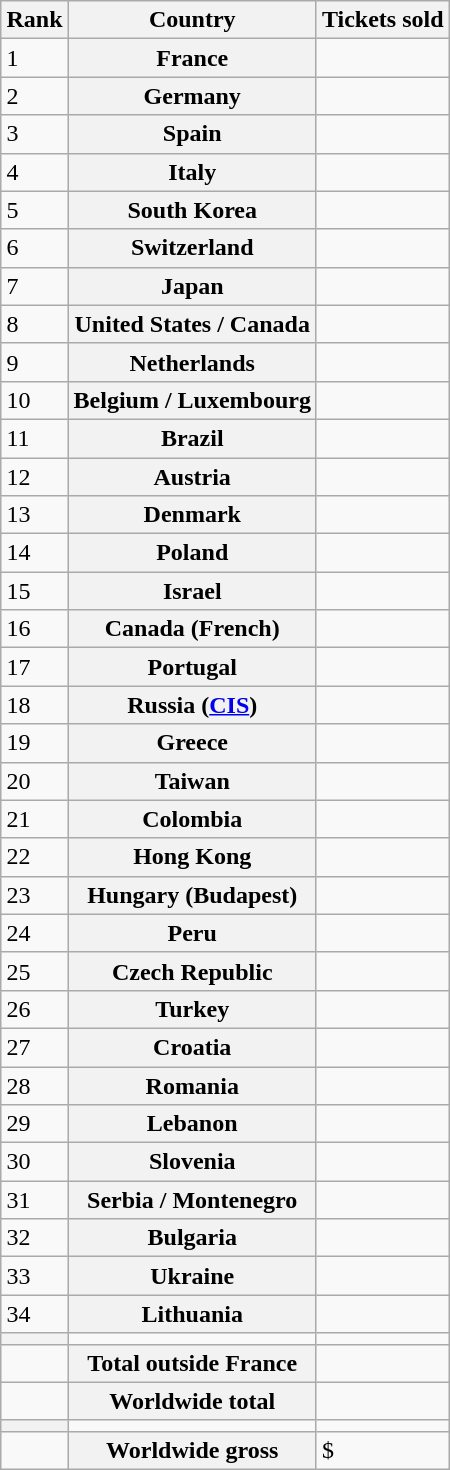<table class="wikitable sortable plainrowheaders" style="margin:auto; margin:auto style="margin:auto">
<tr>
<th scope=col>Rank</th>
<th scope=col>Country</th>
<th scope=col>Tickets sold</th>
</tr>
<tr>
<td>1</td>
<th scope=row>France</th>
<td></td>
</tr>
<tr>
<td>2</td>
<th scope=row>Germany</th>
<td></td>
</tr>
<tr>
<td>3</td>
<th scope=row>Spain</th>
<td></td>
</tr>
<tr>
<td>4</td>
<th scope=row>Italy</th>
<td></td>
</tr>
<tr>
<td>5</td>
<th scope=row>South Korea</th>
<td> </td>
</tr>
<tr>
<td>6</td>
<th scope=row>Switzerland</th>
<td></td>
</tr>
<tr>
<td>7</td>
<th scope=row>Japan</th>
<td></td>
</tr>
<tr>
<td>8</td>
<th scope=row>United States / Canada</th>
<td></td>
</tr>
<tr>
<td>9</td>
<th scope=row>Netherlands</th>
<td></td>
</tr>
<tr>
<td>10</td>
<th scope=row>Belgium / Luxembourg</th>
<td></td>
</tr>
<tr>
<td>11</td>
<th scope=row>Brazil</th>
<td></td>
</tr>
<tr>
<td>12</td>
<th scope=row>Austria</th>
<td></td>
</tr>
<tr>
<td>13</td>
<th scope=row>Denmark</th>
<td></td>
</tr>
<tr>
<td>14</td>
<th scope=row>Poland</th>
<td></td>
</tr>
<tr>
<td>15</td>
<th scope=row>Israel</th>
<td></td>
</tr>
<tr>
<td>16</td>
<th scope=row>Canada (French)</th>
<td></td>
</tr>
<tr>
<td>17</td>
<th scope=row>Portugal</th>
<td></td>
</tr>
<tr>
<td>18</td>
<th scope=row>Russia (<a href='#'>CIS</a>)</th>
<td></td>
</tr>
<tr>
<td>19</td>
<th scope=row>Greece</th>
<td></td>
</tr>
<tr>
<td>20</td>
<th scope=row>Taiwan</th>
<td></td>
</tr>
<tr>
<td>21</td>
<th scope=row>Colombia</th>
<td></td>
</tr>
<tr>
<td>22</td>
<th scope=row>Hong Kong</th>
<td></td>
</tr>
<tr>
<td>23</td>
<th scope=row>Hungary (Budapest)</th>
<td></td>
</tr>
<tr>
<td>24</td>
<th scope=row>Peru</th>
<td></td>
</tr>
<tr>
<td>25</td>
<th scope=row>Czech Republic</th>
<td></td>
</tr>
<tr>
<td>26</td>
<th scope=row>Turkey</th>
<td></td>
</tr>
<tr>
<td>27</td>
<th scope=row>Croatia</th>
<td></td>
</tr>
<tr>
<td>28</td>
<th scope=row>Romania</th>
<td></td>
</tr>
<tr>
<td>29</td>
<th scope="row">Lebanon</th>
<td></td>
</tr>
<tr>
<td>30</td>
<th scope=row>Slovenia</th>
<td></td>
</tr>
<tr>
<td>31</td>
<th scope=row>Serbia / Montenegro</th>
<td></td>
</tr>
<tr>
<td>32</td>
<th scope=row>Bulgaria</th>
<td></td>
</tr>
<tr>
<td>33</td>
<th scope=row>Ukraine</th>
<td></td>
</tr>
<tr>
<td>34</td>
<th scope=row>Lithuania</th>
<td></td>
</tr>
<tr>
<th></th>
<td></td>
</tr>
<tr>
<td></td>
<th scope=row>Total outside France</th>
<td></td>
</tr>
<tr>
<td></td>
<th scope=row>Worldwide total</th>
<td></td>
</tr>
<tr>
<th></th>
<td></td>
</tr>
<tr>
<td></td>
<th scope=row>Worldwide gross</th>
<td>$</td>
</tr>
</table>
